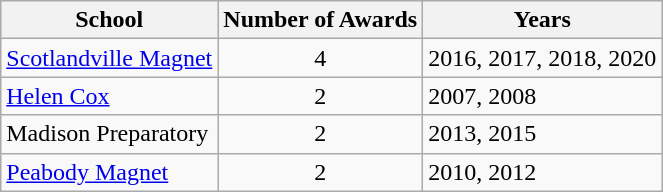<table class="wikitable sortable">
<tr>
<th>School</th>
<th>Number of Awards</th>
<th>Years</th>
</tr>
<tr>
<td><a href='#'>Scotlandville Magnet</a></td>
<td align=center>4</td>
<td>2016, 2017, 2018, 2020</td>
</tr>
<tr>
<td><a href='#'>Helen Cox</a></td>
<td align=center>2</td>
<td>2007, 2008</td>
</tr>
<tr>
<td>Madison Preparatory</td>
<td align=center>2</td>
<td>2013, 2015</td>
</tr>
<tr>
<td><a href='#'>Peabody Magnet</a></td>
<td align=center>2</td>
<td>2010, 2012</td>
</tr>
</table>
